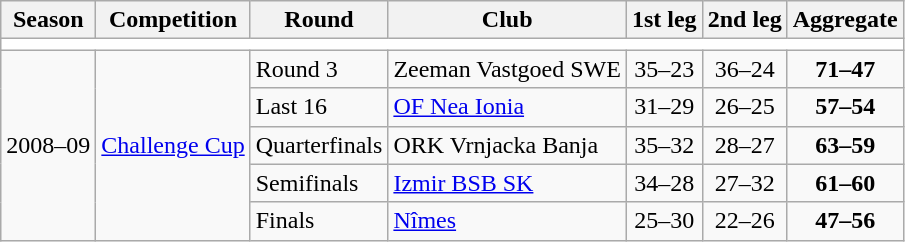<table class="wikitable">
<tr>
<th>Season</th>
<th>Competition</th>
<th>Round</th>
<th>Club</th>
<th>1st leg</th>
<th>2nd leg</th>
<th>Aggregate</th>
</tr>
<tr>
<td colspan="7" bgcolor=white></td>
</tr>
<tr>
<td rowspan=5>2008–09</td>
<td rowspan=5><a href='#'>Challenge Cup</a></td>
<td>Round 3</td>
<td> Zeeman Vastgoed SWE</td>
<td align=center>35–23</td>
<td align=center>36–24</td>
<td align=center><strong>71–47</strong></td>
</tr>
<tr>
<td>Last 16</td>
<td> <a href='#'>OF Nea Ionia</a></td>
<td align=center>31–29</td>
<td align=center>26–25</td>
<td align=center><strong>57–54</strong></td>
</tr>
<tr>
<td>Quarterfinals</td>
<td> ORK Vrnjacka Banja</td>
<td align=center>35–32</td>
<td align=center>28–27</td>
<td align=center><strong>63–59</strong></td>
</tr>
<tr>
<td>Semifinals</td>
<td> <a href='#'>Izmir BSB SK</a></td>
<td align=center>34–28</td>
<td align=center>27–32</td>
<td align=center><strong>61–60</strong></td>
</tr>
<tr>
<td>Finals</td>
<td> <a href='#'>Nîmes</a></td>
<td align=center>25–30</td>
<td align=center>22–26</td>
<td align=center><strong>47–56</strong></td>
</tr>
</table>
